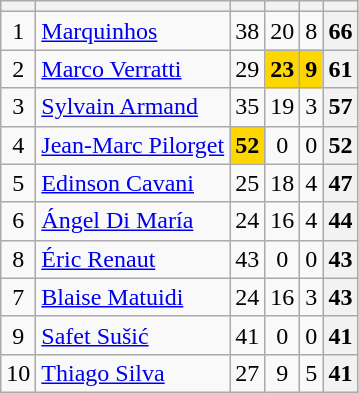<table class="wikitable plainrowheaders sortable" style="text-align:center">
<tr>
<th></th>
<th></th>
<th></th>
<th></th>
<th></th>
<th></th>
</tr>
<tr>
<td>1</td>
<td align="left"> <a href='#'>Marquinhos</a></td>
<td>38</td>
<td>20</td>
<td>8</td>
<th>66</th>
</tr>
<tr>
<td>2</td>
<td align="left"> <a href='#'>Marco Verratti</a></td>
<td>29</td>
<td style=background:gold><strong>23</strong></td>
<td style=background:gold><strong>9</strong></td>
<th>61</th>
</tr>
<tr>
<td>3</td>
<td align="left"> <a href='#'>Sylvain Armand</a></td>
<td>35</td>
<td>19</td>
<td>3</td>
<th>57</th>
</tr>
<tr>
<td>4</td>
<td align="left"> <a href='#'>Jean-Marc Pilorget</a></td>
<td style=background:gold><strong>52</strong></td>
<td>0</td>
<td>0</td>
<th>52</th>
</tr>
<tr>
<td>5</td>
<td align="left"> <a href='#'>Edinson Cavani</a></td>
<td>25</td>
<td>18</td>
<td>4</td>
<th>47</th>
</tr>
<tr>
<td>6</td>
<td align="left"> <a href='#'>Ángel Di María</a></td>
<td>24</td>
<td>16</td>
<td>4</td>
<th>44</th>
</tr>
<tr>
<td>8</td>
<td align="left"> <a href='#'>Éric Renaut</a></td>
<td>43</td>
<td>0</td>
<td>0</td>
<th>43</th>
</tr>
<tr>
<td>7</td>
<td align="left"> <a href='#'>Blaise Matuidi</a></td>
<td>24</td>
<td>16</td>
<td>3</td>
<th>43</th>
</tr>
<tr>
<td>9</td>
<td align="left"> <a href='#'>Safet Sušić</a></td>
<td>41</td>
<td>0</td>
<td>0</td>
<th>41</th>
</tr>
<tr>
<td>10</td>
<td align="left"> <a href='#'>Thiago Silva</a></td>
<td>27</td>
<td>9</td>
<td>5</td>
<th>41</th>
</tr>
</table>
